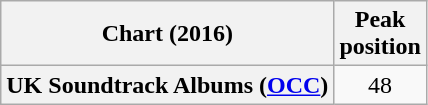<table class="wikitable sortable plainrowheaders" style="text-align:center">
<tr>
<th scope="col">Chart (2016)</th>
<th scope="col">Peak<br>position</th>
</tr>
<tr>
<th scope="row">UK Soundtrack Albums (<a href='#'>OCC</a>)</th>
<td>48</td>
</tr>
</table>
